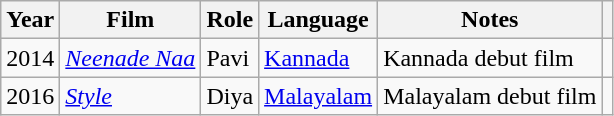<table class="wikitable">
<tr>
<th>Year</th>
<th>Film</th>
<th>Role</th>
<th>Language</th>
<th>Notes</th>
<th></th>
</tr>
<tr>
<td>2014</td>
<td><em><a href='#'>Neenade Naa</a></em></td>
<td>Pavi</td>
<td><a href='#'>Kannada</a></td>
<td>Kannada debut film</td>
<td style="text-align:center;"></td>
</tr>
<tr>
<td>2016</td>
<td><em><a href='#'>Style</a></em></td>
<td>Diya</td>
<td><a href='#'>Malayalam</a></td>
<td>Malayalam debut film</td>
<td style="text-align:center;"></td>
</tr>
</table>
